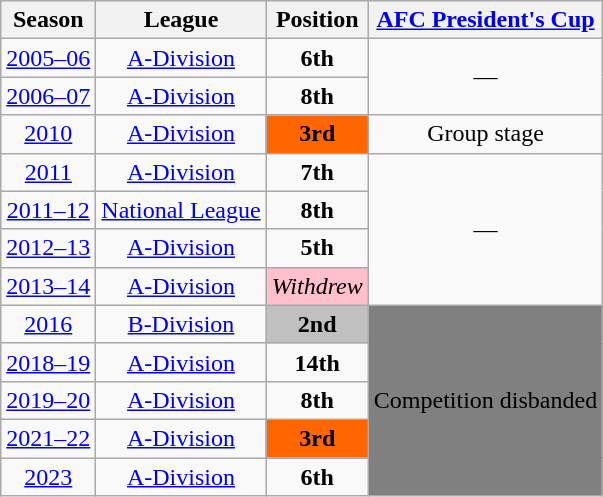<table class="wikitable float-right" style="text-align:center">
<tr>
<th>Season</th>
<th>League</th>
<th>Position</th>
<th><a href='#'>AFC President's Cup</a></th>
</tr>
<tr>
<td><a href='#'>2005–06</a></td>
<td><a href='#'>A-Division</a></td>
<td><strong>6th</strong></td>
<td rowspan="2">—</td>
</tr>
<tr>
<td><a href='#'>2006–07</a></td>
<td><a href='#'>A-Division</a></td>
<td><strong>8th</strong></td>
</tr>
<tr>
<td><a href='#'>2010</a></td>
<td><a href='#'>A-Division</a></td>
<td bgcolor="ff6600"><strong>3rd</strong></td>
<td>Group stage</td>
</tr>
<tr>
<td><a href='#'>2011</a></td>
<td><a href='#'>A-Division</a></td>
<td><strong>7th</strong></td>
<td rowspan="4">—</td>
</tr>
<tr>
<td><a href='#'>2011–12</a></td>
<td><a href='#'>National League</a></td>
<td><strong>8th</strong></td>
</tr>
<tr>
<td><a href='#'>2012–13</a></td>
<td><a href='#'>A-Division</a></td>
<td><strong>5th</strong></td>
</tr>
<tr>
<td><a href='#'>2013–14</a></td>
<td><a href='#'>A-Division</a></td>
<td bgcolor="pink"><em>Withdrew</em></td>
</tr>
<tr>
<td><a href='#'>2016</a></td>
<td><a href='#'>B-Division</a></td>
<td bgcolor="silver"><strong>2nd</strong></td>
<td bgcolor="grey" rowspan="5">Competition disbanded</td>
</tr>
<tr>
<td><a href='#'>2018–19</a></td>
<td><a href='#'>A-Division</a></td>
<td><strong>14th</strong></td>
</tr>
<tr>
<td><a href='#'>2019–20</a></td>
<td><a href='#'>A-Division</a></td>
<td><strong>8th</strong></td>
</tr>
<tr>
<td><a href='#'>2021–22</a></td>
<td><a href='#'>A-Division</a></td>
<td bgcolor="ff6600"><strong>3rd</strong></td>
</tr>
<tr>
<td><a href='#'>2023</a></td>
<td><a href='#'>A-Division</a></td>
<td><strong>6th</strong></td>
</tr>
</table>
